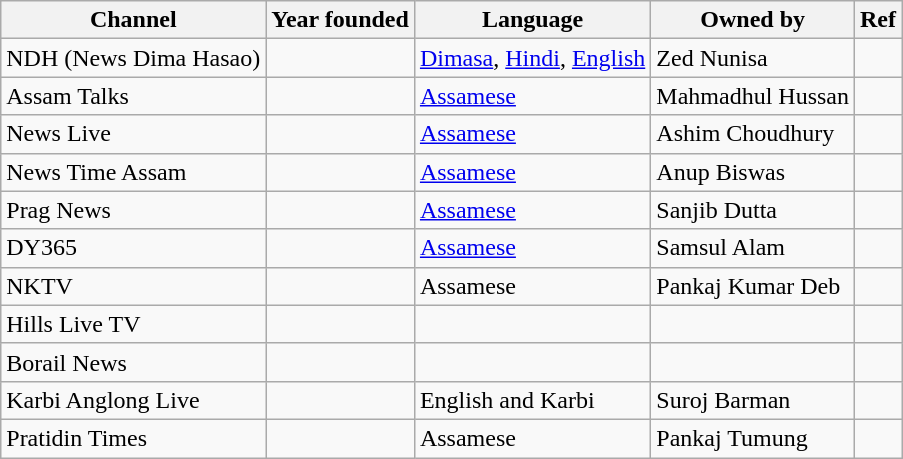<table class=wikitable>
<tr>
<th>Channel</th>
<th>Year founded</th>
<th>Language</th>
<th>Owned by</th>
<th>Ref</th>
</tr>
<tr>
<td>NDH (News Dima Hasao)</td>
<td></td>
<td><a href='#'>Dimasa</a>, <a href='#'>Hindi</a>, <a href='#'>English</a></td>
<td>Zed Nunisa</td>
<td></td>
</tr>
<tr>
<td>Assam Talks</td>
<td></td>
<td><a href='#'>Assamese</a></td>
<td>Mahmadhul Hussan</td>
<td></td>
</tr>
<tr>
<td>News Live</td>
<td></td>
<td><a href='#'>Assamese</a></td>
<td>Ashim Choudhury</td>
<td></td>
</tr>
<tr>
<td>News Time Assam</td>
<td></td>
<td><a href='#'>Assamese</a></td>
<td>Anup Biswas</td>
<td></td>
</tr>
<tr>
<td>Prag News</td>
<td></td>
<td><a href='#'>Assamese</a></td>
<td>Sanjib Dutta</td>
<td></td>
</tr>
<tr>
<td>DY365</td>
<td></td>
<td><a href='#'>Assamese</a></td>
<td>Samsul Alam</td>
<td></td>
</tr>
<tr>
<td>NKTV</td>
<td></td>
<td>Assamese</td>
<td>Pankaj Kumar Deb</td>
<td></td>
</tr>
<tr>
<td>Hills Live TV</td>
<td></td>
<td></td>
<td></td>
<td></td>
</tr>
<tr>
<td>Borail News</td>
<td></td>
<td></td>
<td></td>
<td></td>
</tr>
<tr>
<td>Karbi Anglong Live</td>
<td></td>
<td>English and Karbi</td>
<td>Suroj Barman</td>
<td></td>
</tr>
<tr>
<td>Pratidin Times</td>
<td></td>
<td>Assamese</td>
<td>Pankaj Tumung</td>
<td></td>
</tr>
</table>
